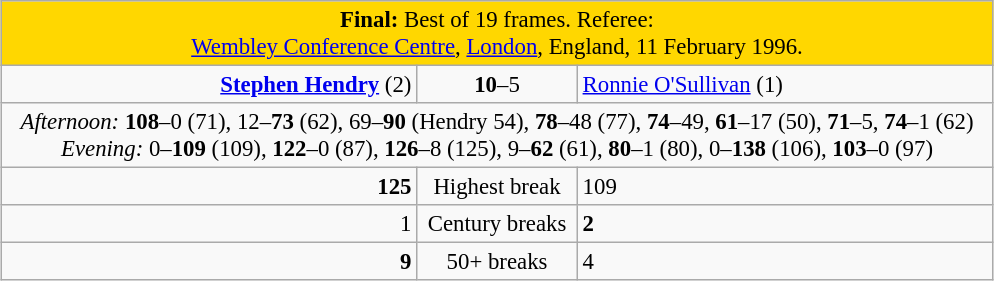<table class="wikitable" style="font-size: 95%; margin: 1em auto 1em auto;">
<tr>
<td colspan="3" align="center" bgcolor="#ffd700"><strong>Final:</strong> Best of 19 frames. Referee: <br><a href='#'>Wembley Conference Centre</a>, <a href='#'>London</a>, England, 11 February 1996.</td>
</tr>
<tr>
<td width = "270" align="right"><strong><a href='#'>Stephen Hendry</a></strong> (2)<br></td>
<td width = "100" align="center"><strong>10</strong>–5</td>
<td width = "270"><a href='#'>Ronnie O'Sullivan</a> (1)<br></td>
</tr>
<tr>
<td colspan="3" align="center" style="font-size: 100%"><em>Afternoon:</em> <strong>108</strong>–0 (71), 12–<strong>73</strong> (62), 69–<strong>90</strong> (Hendry 54), <strong>78</strong>–48 (77), <strong>74</strong>–49, <strong>61</strong>–17 (50), <strong>71</strong>–5, <strong>74</strong>–1 (62)<br> <em>Evening:</em> 0–<strong>109</strong> (109), <strong>122</strong>–0 (87), <strong>126</strong>–8 (125), 9–<strong>62</strong> (61), <strong>80</strong>–1 (80), 0–<strong>138</strong> (106), <strong>103</strong>–0 (97)</td>
</tr>
<tr>
<td align="right"><strong>125</strong></td>
<td align="center">Highest break</td>
<td>109</td>
</tr>
<tr>
<td align="right">1</td>
<td align="center">Century breaks</td>
<td><strong>2</strong></td>
</tr>
<tr>
<td align="right"><strong>9</strong></td>
<td align="center">50+ breaks</td>
<td>4</td>
</tr>
</table>
